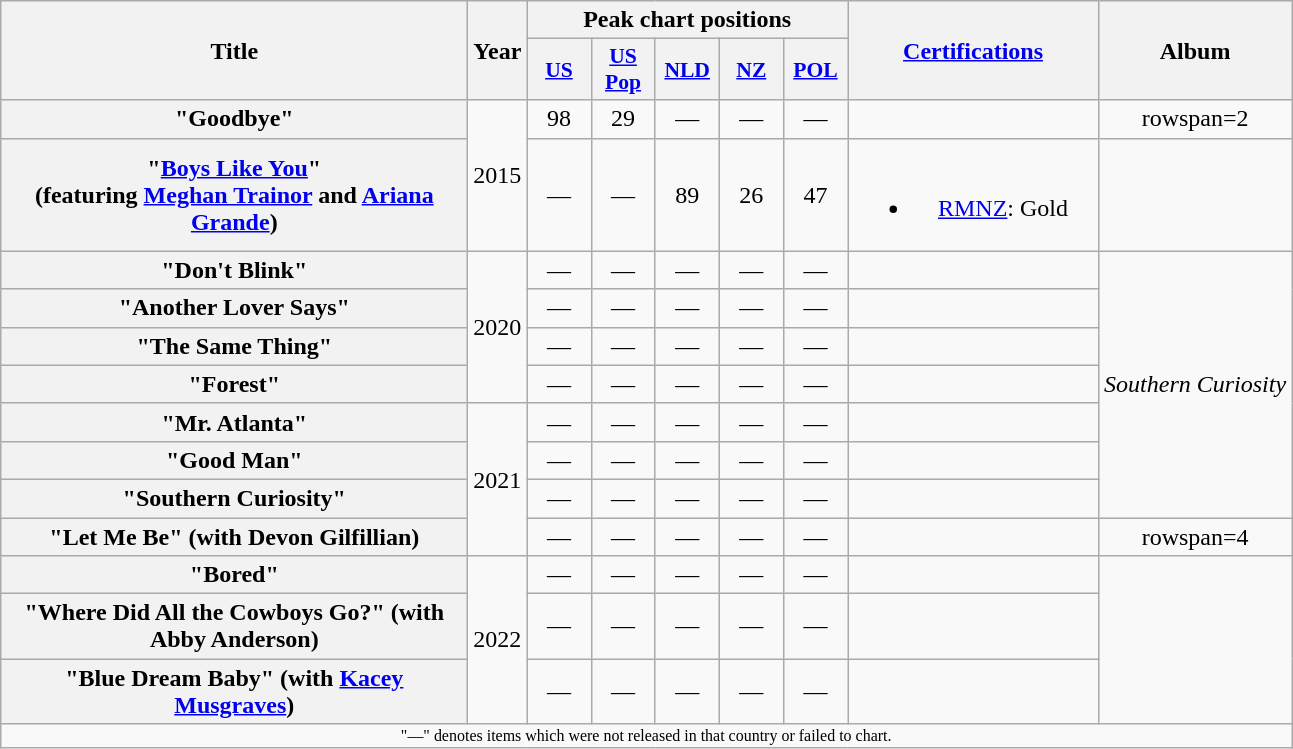<table class="wikitable plainrowheaders" style="text-align:center;" border="1">
<tr>
<th scope="col" rowspan="2" style="width:19em;">Title</th>
<th scope="col" rowspan="2">Year</th>
<th scope="col" colspan="5">Peak chart positions</th>
<th scope="col" rowspan="2" style="width:10em;"><a href='#'>Certifications</a></th>
<th scope="col" rowspan="2">Album</th>
</tr>
<tr>
<th scope="col" style="width:2.5em;font-size:90%;"><a href='#'>US</a><br></th>
<th scope="col" style="width:2.5em;font-size:90%;"><a href='#'>US<br>Pop</a><br></th>
<th scope="col" style="width:2.5em;font-size:90%;"><a href='#'>NLD</a><br></th>
<th scope="col" style="width:2.5em;font-size:90%;"><a href='#'>NZ</a><br></th>
<th scope="col" style="width:2.5em;font-size:90%;"><a href='#'>POL</a><br></th>
</tr>
<tr>
<th scope="row">"Goodbye"</th>
<td rowspan="2">2015</td>
<td>98</td>
<td>29</td>
<td>—</td>
<td>—</td>
<td>—</td>
<td></td>
<td>rowspan=2 </td>
</tr>
<tr>
<th scope="row">"<a href='#'>Boys Like You</a>"<br><span>(featuring <a href='#'>Meghan Trainor</a> and <a href='#'>Ariana Grande</a>)</span></th>
<td>—</td>
<td>—</td>
<td>89</td>
<td>26</td>
<td>47</td>
<td><br><ul><li><a href='#'>RMNZ</a>: Gold</li></ul></td>
</tr>
<tr>
<th scope="row">"Don't Blink"</th>
<td rowspan="4">2020</td>
<td>—</td>
<td>—</td>
<td>—</td>
<td>—</td>
<td>—</td>
<td></td>
<td rowspan=7><em>Southern Curiosity</em></td>
</tr>
<tr>
<th scope="row">"Another Lover Says"</th>
<td>—</td>
<td>—</td>
<td>—</td>
<td>—</td>
<td>—</td>
<td></td>
</tr>
<tr>
<th scope="row">"The Same Thing"</th>
<td>—</td>
<td>—</td>
<td>—</td>
<td>—</td>
<td>—</td>
<td></td>
</tr>
<tr>
<th scope="row">"Forest"</th>
<td>—</td>
<td>—</td>
<td>—</td>
<td>—</td>
<td>—</td>
<td></td>
</tr>
<tr>
<th scope="row">"Mr. Atlanta"</th>
<td rowspan="4">2021</td>
<td>—</td>
<td>—</td>
<td>—</td>
<td>—</td>
<td>—</td>
<td></td>
</tr>
<tr>
<th scope="row">"Good Man"</th>
<td>—</td>
<td>—</td>
<td>—</td>
<td>—</td>
<td>—</td>
<td></td>
</tr>
<tr>
<th scope="row">"Southern Curiosity"</th>
<td>—</td>
<td>—</td>
<td>—</td>
<td>—</td>
<td>—</td>
<td></td>
</tr>
<tr>
<th scope="row">"Let Me Be" (with Devon Gilfillian)</th>
<td>—</td>
<td>—</td>
<td>—</td>
<td>—</td>
<td>—</td>
<td></td>
<td>rowspan=4 </td>
</tr>
<tr>
<th scope="row">"Bored"</th>
<td rowspan="3">2022</td>
<td>—</td>
<td>—</td>
<td>—</td>
<td>—</td>
<td>—</td>
<td></td>
</tr>
<tr>
<th scope="row">"Where Did All the Cowboys Go?" (with Abby Anderson)</th>
<td>—</td>
<td>—</td>
<td>—</td>
<td>—</td>
<td>—</td>
<td></td>
</tr>
<tr>
<th scope="row">"Blue Dream Baby" (with <a href='#'>Kacey Musgraves</a>)</th>
<td>—</td>
<td>—</td>
<td>—</td>
<td>—</td>
<td>—</td>
<td></td>
</tr>
<tr>
<td align="center" colspan="14" style="font-size:8pt">"—" denotes items which were not released in that country or failed to chart.</td>
</tr>
</table>
